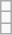<table class="wikitable">
<tr>
<td></td>
</tr>
<tr>
<td></td>
</tr>
<tr>
<td></td>
</tr>
</table>
